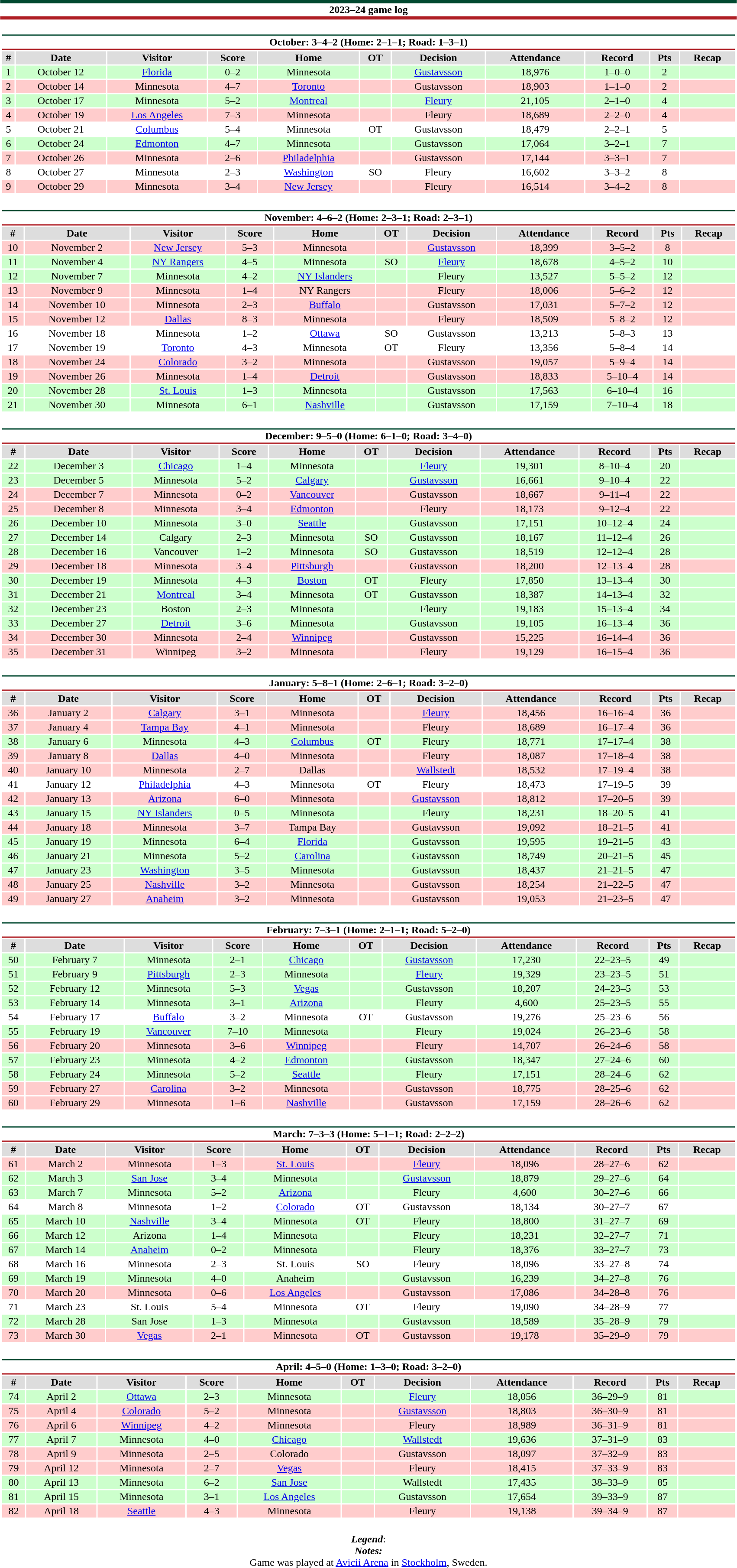<table class="toccolours" style="width:90%; clear:both; margin:1.5em auto; text-align:center;">
<tr>
<th colspan="11" style="background:#FFFFFF;border-top:#024930 5px solid; border-bottom:#AF1E24 5px solid;">2023–24 game log</th>
</tr>
<tr>
<td colspan="11"><br><table class="toccolours collapsible collapsed" style="width:100%;">
<tr>
<th colspan="11" style="background:#FFFFFF;border-top:#024930 2px solid; border-bottom:#AF1E24 2px solid;">October: 3–4–2 (Home: 2–1–1; Road: 1–3–1)</th>
</tr>
<tr style="background:#ddd;">
<th>#</th>
<th>Date</th>
<th>Visitor</th>
<th>Score</th>
<th>Home</th>
<th>OT</th>
<th>Decision</th>
<th>Attendance</th>
<th>Record</th>
<th>Pts</th>
<th>Recap</th>
</tr>
<tr style="background:#cfc;">
<td>1</td>
<td>October 12</td>
<td><a href='#'>Florida</a></td>
<td>0–2</td>
<td>Minnesota</td>
<td></td>
<td><a href='#'>Gustavsson</a></td>
<td>18,976</td>
<td>1–0–0</td>
<td>2</td>
<td></td>
</tr>
<tr style="background:#fcc;">
<td>2</td>
<td>October 14</td>
<td>Minnesota</td>
<td>4–7</td>
<td><a href='#'>Toronto</a></td>
<td></td>
<td>Gustavsson</td>
<td>18,903</td>
<td>1–1–0</td>
<td>2</td>
<td></td>
</tr>
<tr style="background:#cfc;">
<td>3</td>
<td>October 17</td>
<td>Minnesota</td>
<td>5–2</td>
<td><a href='#'>Montreal</a></td>
<td></td>
<td><a href='#'>Fleury</a></td>
<td>21,105</td>
<td>2–1–0</td>
<td>4</td>
<td></td>
</tr>
<tr style="background:#fcc;">
<td>4</td>
<td>October 19</td>
<td><a href='#'>Los Angeles</a></td>
<td>7–3</td>
<td>Minnesota</td>
<td></td>
<td>Fleury</td>
<td>18,689</td>
<td>2–2–0</td>
<td>4</td>
<td></td>
</tr>
<tr style="background:#fff;">
<td>5</td>
<td>October 21</td>
<td><a href='#'>Columbus</a></td>
<td>5–4</td>
<td>Minnesota</td>
<td>OT</td>
<td>Gustavsson</td>
<td>18,479</td>
<td>2–2–1</td>
<td>5</td>
<td></td>
</tr>
<tr style="background:#cfc;">
<td>6</td>
<td>October 24</td>
<td><a href='#'>Edmonton</a></td>
<td>4–7</td>
<td>Minnesota</td>
<td></td>
<td>Gustavsson</td>
<td>17,064</td>
<td>3–2–1</td>
<td>7</td>
<td></td>
</tr>
<tr style="background:#fcc;">
<td>7</td>
<td>October 26</td>
<td>Minnesota</td>
<td>2–6</td>
<td><a href='#'>Philadelphia</a></td>
<td></td>
<td>Gustavsson</td>
<td>17,144</td>
<td>3–3–1</td>
<td>7</td>
<td></td>
</tr>
<tr style="background:#fff;">
<td>8</td>
<td>October 27</td>
<td>Minnesota</td>
<td>2–3</td>
<td><a href='#'>Washington</a></td>
<td>SO</td>
<td>Fleury</td>
<td>16,602</td>
<td>3–3–2</td>
<td>8</td>
<td></td>
</tr>
<tr style="background:#fcc;">
<td>9</td>
<td>October 29</td>
<td>Minnesota</td>
<td>3–4</td>
<td><a href='#'>New Jersey</a></td>
<td></td>
<td>Fleury</td>
<td>16,514</td>
<td>3–4–2</td>
<td>8</td>
<td></td>
</tr>
</table>
</td>
</tr>
<tr>
<td colspan="11"><br><table class="toccolours collapsible collapsed" style="width:100%;">
<tr>
<th colspan="11" style="background:#FFFFFF;border-top:#024930 2px solid; border-bottom:#AF1E24 2px solid;">November: 4–6–2 (Home: 2–3–1; Road: 2–3–1)</th>
</tr>
<tr style="background:#ddd;">
<th>#</th>
<th>Date</th>
<th>Visitor</th>
<th>Score</th>
<th>Home</th>
<th>OT</th>
<th>Decision</th>
<th>Attendance</th>
<th>Record</th>
<th>Pts</th>
<th>Recap</th>
</tr>
<tr style="background:#fcc;">
<td>10</td>
<td>November 2</td>
<td><a href='#'>New Jersey</a></td>
<td>5–3</td>
<td>Minnesota</td>
<td></td>
<td><a href='#'>Gustavsson</a></td>
<td>18,399</td>
<td>3–5–2</td>
<td>8</td>
<td></td>
</tr>
<tr style="background:#cfc;">
<td>11</td>
<td>November 4</td>
<td><a href='#'>NY Rangers</a></td>
<td>4–5</td>
<td>Minnesota</td>
<td>SO</td>
<td><a href='#'>Fleury</a></td>
<td>18,678</td>
<td>4–5–2</td>
<td>10</td>
<td></td>
</tr>
<tr style="background:#cfc;">
<td>12</td>
<td>November 7</td>
<td>Minnesota</td>
<td>4–2</td>
<td><a href='#'>NY Islanders</a></td>
<td></td>
<td>Fleury</td>
<td>13,527</td>
<td>5–5–2</td>
<td>12</td>
<td></td>
</tr>
<tr style="background:#fcc;">
<td>13</td>
<td>November 9</td>
<td>Minnesota</td>
<td>1–4</td>
<td>NY Rangers</td>
<td></td>
<td>Fleury</td>
<td>18,006</td>
<td>5–6–2</td>
<td>12</td>
<td></td>
</tr>
<tr style="background:#fcc;">
<td>14</td>
<td>November 10</td>
<td>Minnesota</td>
<td>2–3</td>
<td><a href='#'>Buffalo</a></td>
<td></td>
<td>Gustavsson</td>
<td>17,031</td>
<td>5–7–2</td>
<td>12</td>
<td></td>
</tr>
<tr style="background:#fcc;">
<td>15</td>
<td>November 12</td>
<td><a href='#'>Dallas</a></td>
<td>8–3</td>
<td>Minnesota</td>
<td></td>
<td>Fleury</td>
<td>18,509</td>
<td>5–8–2</td>
<td>12</td>
<td></td>
</tr>
<tr style="background:#fff;">
<td>16</td>
<td>November 18</td>
<td>Minnesota</td>
<td>1–2</td>
<td><a href='#'>Ottawa</a></td>
<td>SO</td>
<td>Gustavsson</td>
<td>13,213</td>
<td>5–8–3</td>
<td>13</td>
<td></td>
</tr>
<tr style="background:#fff;">
<td>17</td>
<td>November 19</td>
<td><a href='#'>Toronto</a></td>
<td>4–3</td>
<td>Minnesota</td>
<td>OT</td>
<td>Fleury</td>
<td>13,356</td>
<td>5–8–4</td>
<td>14</td>
<td></td>
</tr>
<tr style="background:#fcc;">
<td>18</td>
<td>November 24</td>
<td><a href='#'>Colorado</a></td>
<td>3–2</td>
<td>Minnesota</td>
<td></td>
<td>Gustavsson</td>
<td>19,057</td>
<td>5–9–4</td>
<td>14</td>
<td></td>
</tr>
<tr style="background:#fcc;">
<td>19</td>
<td>November 26</td>
<td>Minnesota</td>
<td>1–4</td>
<td><a href='#'>Detroit</a></td>
<td></td>
<td>Gustavsson</td>
<td>18,833</td>
<td>5–10–4</td>
<td>14</td>
<td></td>
</tr>
<tr style="background:#cfc;">
<td>20</td>
<td>November 28</td>
<td><a href='#'>St. Louis</a></td>
<td>1–3</td>
<td>Minnesota</td>
<td></td>
<td>Gustavsson</td>
<td>17,563</td>
<td>6–10–4</td>
<td>16</td>
<td></td>
</tr>
<tr style="background:#cfc;">
<td>21</td>
<td>November 30</td>
<td>Minnesota</td>
<td>6–1</td>
<td><a href='#'>Nashville</a></td>
<td></td>
<td>Gustavsson</td>
<td>17,159</td>
<td>7–10–4</td>
<td>18</td>
<td></td>
</tr>
</table>
</td>
</tr>
<tr>
<td colspan="11"><br><table class="toccolours collapsible collapsed" style="width:100%;">
<tr>
<th colspan="11" style="background:#FFFFFF;border-top:#024930 2px solid; border-bottom:#AF1E24 2px solid;">December: 9–5–0 (Home: 6–1–0; Road: 3–4–0)</th>
</tr>
<tr style="background:#ddd;">
<th>#</th>
<th>Date</th>
<th>Visitor</th>
<th>Score</th>
<th>Home</th>
<th>OT</th>
<th>Decision</th>
<th>Attendance</th>
<th>Record</th>
<th>Pts</th>
<th>Recap</th>
</tr>
<tr style="background:#cfc;">
<td>22</td>
<td>December 3</td>
<td><a href='#'>Chicago</a></td>
<td>1–4</td>
<td>Minnesota</td>
<td></td>
<td><a href='#'>Fleury</a></td>
<td>19,301</td>
<td>8–10–4</td>
<td>20</td>
<td></td>
</tr>
<tr style="background:#cfc;">
<td>23</td>
<td>December 5</td>
<td>Minnesota</td>
<td>5–2</td>
<td><a href='#'>Calgary</a></td>
<td></td>
<td><a href='#'>Gustavsson</a></td>
<td>16,661</td>
<td>9–10–4</td>
<td>22</td>
<td></td>
</tr>
<tr style="background:#fcc;">
<td>24</td>
<td>December 7</td>
<td>Minnesota</td>
<td>0–2</td>
<td><a href='#'>Vancouver</a></td>
<td></td>
<td>Gustavsson</td>
<td>18,667</td>
<td>9–11–4</td>
<td>22</td>
<td></td>
</tr>
<tr style="background:#fcc;">
<td>25</td>
<td>December 8</td>
<td>Minnesota</td>
<td>3–4</td>
<td><a href='#'>Edmonton</a></td>
<td></td>
<td>Fleury</td>
<td>18,173</td>
<td>9–12–4</td>
<td>22</td>
<td></td>
</tr>
<tr style="background:#cfc;">
<td>26</td>
<td>December 10</td>
<td>Minnesota</td>
<td>3–0</td>
<td><a href='#'>Seattle</a></td>
<td></td>
<td>Gustavsson</td>
<td>17,151</td>
<td>10–12–4</td>
<td>24</td>
<td></td>
</tr>
<tr style="background:#cfc;">
<td>27</td>
<td>December 14</td>
<td>Calgary</td>
<td>2–3</td>
<td>Minnesota</td>
<td>SO</td>
<td>Gustavsson</td>
<td>18,167</td>
<td>11–12–4</td>
<td>26</td>
<td></td>
</tr>
<tr style="background:#cfc;">
<td>28</td>
<td>December 16</td>
<td>Vancouver</td>
<td>1–2</td>
<td>Minnesota</td>
<td>SO</td>
<td>Gustavsson</td>
<td>18,519</td>
<td>12–12–4</td>
<td>28</td>
<td></td>
</tr>
<tr style="background:#fcc;">
<td>29</td>
<td>December 18</td>
<td>Minnesota</td>
<td>3–4</td>
<td><a href='#'>Pittsburgh</a></td>
<td></td>
<td>Gustavsson</td>
<td>18,200</td>
<td>12–13–4</td>
<td>28</td>
<td></td>
</tr>
<tr style="background:#cfc;">
<td>30</td>
<td>December 19</td>
<td>Minnesota</td>
<td>4–3</td>
<td><a href='#'>Boston</a></td>
<td>OT</td>
<td>Fleury</td>
<td>17,850</td>
<td>13–13–4</td>
<td>30</td>
<td></td>
</tr>
<tr style="background:#cfc;">
<td>31</td>
<td>December 21</td>
<td><a href='#'>Montreal</a></td>
<td>3–4</td>
<td>Minnesota</td>
<td>OT</td>
<td>Gustavsson</td>
<td>18,387</td>
<td>14–13–4</td>
<td>32</td>
<td></td>
</tr>
<tr style="background:#cfc;">
<td>32</td>
<td>December 23</td>
<td>Boston</td>
<td>2–3</td>
<td>Minnesota</td>
<td></td>
<td>Fleury</td>
<td>19,183</td>
<td>15–13–4</td>
<td>34</td>
<td></td>
</tr>
<tr style="background:#cfc;">
<td>33</td>
<td>December 27</td>
<td><a href='#'>Detroit</a></td>
<td>3–6</td>
<td>Minnesota</td>
<td></td>
<td>Gustavsson</td>
<td>19,105</td>
<td>16–13–4</td>
<td>36</td>
<td></td>
</tr>
<tr style="background:#fcc;">
<td>34</td>
<td>December 30</td>
<td>Minnesota</td>
<td>2–4</td>
<td><a href='#'>Winnipeg</a></td>
<td></td>
<td>Gustavsson</td>
<td>15,225</td>
<td>16–14–4</td>
<td>36</td>
<td></td>
</tr>
<tr style="background:#fcc;">
<td>35</td>
<td>December 31</td>
<td>Winnipeg</td>
<td>3–2</td>
<td>Minnesota</td>
<td></td>
<td>Fleury</td>
<td>19,129</td>
<td>16–15–4</td>
<td>36</td>
<td></td>
</tr>
</table>
</td>
</tr>
<tr>
<td colspan="11"><br><table class="toccolours collapsible collapsed" style="width:100%;">
<tr>
<th colspan="11" style="background:#FFFFFF;border-top:#024930 2px solid; border-bottom:#AF1E24 2px solid;">January: 5–8–1 (Home: 2–6–1; Road: 3–2–0)</th>
</tr>
<tr style="background:#ddd;">
<th>#</th>
<th>Date</th>
<th>Visitor</th>
<th>Score</th>
<th>Home</th>
<th>OT</th>
<th>Decision</th>
<th>Attendance</th>
<th>Record</th>
<th>Pts</th>
<th>Recap</th>
</tr>
<tr style="background:#fcc;">
<td>36</td>
<td>January 2</td>
<td><a href='#'>Calgary</a></td>
<td>3–1</td>
<td>Minnesota</td>
<td></td>
<td><a href='#'>Fleury</a></td>
<td>18,456</td>
<td>16–16–4</td>
<td>36</td>
<td></td>
</tr>
<tr style="background:#fcc;">
<td>37</td>
<td>January 4</td>
<td><a href='#'>Tampa Bay</a></td>
<td>4–1</td>
<td>Minnesota</td>
<td></td>
<td>Fleury</td>
<td>18,689</td>
<td>16–17–4</td>
<td>36</td>
<td></td>
</tr>
<tr style="background:#cfc;">
<td>38</td>
<td>January 6</td>
<td>Minnesota</td>
<td>4–3</td>
<td><a href='#'>Columbus</a></td>
<td>OT</td>
<td>Fleury</td>
<td>18,771</td>
<td>17–17–4</td>
<td>38</td>
<td></td>
</tr>
<tr style="background:#fcc;">
<td>39</td>
<td>January 8</td>
<td><a href='#'>Dallas</a></td>
<td>4–0</td>
<td>Minnesota</td>
<td></td>
<td>Fleury</td>
<td>18,087</td>
<td>17–18–4</td>
<td>38</td>
<td></td>
</tr>
<tr style="background:#fcc;">
<td>40</td>
<td>January 10</td>
<td>Minnesota</td>
<td>2–7</td>
<td>Dallas</td>
<td></td>
<td><a href='#'>Wallstedt</a></td>
<td>18,532</td>
<td>17–19–4</td>
<td>38</td>
<td></td>
</tr>
<tr style="background:#fff;">
<td>41</td>
<td>January 12</td>
<td><a href='#'>Philadelphia</a></td>
<td>4–3</td>
<td>Minnesota</td>
<td>OT</td>
<td>Fleury</td>
<td>18,473</td>
<td>17–19–5</td>
<td>39</td>
<td></td>
</tr>
<tr style="background:#fcc;">
<td>42</td>
<td>January 13</td>
<td><a href='#'>Arizona</a></td>
<td>6–0</td>
<td>Minnesota</td>
<td></td>
<td><a href='#'>Gustavsson</a></td>
<td>18,812</td>
<td>17–20–5</td>
<td>39</td>
<td></td>
</tr>
<tr style="background:#cfc;">
<td>43</td>
<td>January 15</td>
<td><a href='#'>NY Islanders</a></td>
<td>0–5</td>
<td>Minnesota</td>
<td></td>
<td>Fleury</td>
<td>18,231</td>
<td>18–20–5</td>
<td>41</td>
<td></td>
</tr>
<tr style="background:#fcc;">
<td>44</td>
<td>January 18</td>
<td>Minnesota</td>
<td>3–7</td>
<td>Tampa Bay</td>
<td></td>
<td>Gustavsson</td>
<td>19,092</td>
<td>18–21–5</td>
<td>41</td>
<td></td>
</tr>
<tr style="background:#cfc;">
<td>45</td>
<td>January 19</td>
<td>Minnesota</td>
<td>6–4</td>
<td><a href='#'>Florida</a></td>
<td></td>
<td>Gustavsson</td>
<td>19,595</td>
<td>19–21–5</td>
<td>43</td>
<td></td>
</tr>
<tr style="background:#cfc;">
<td>46</td>
<td>January 21</td>
<td>Minnesota</td>
<td>5–2</td>
<td><a href='#'>Carolina</a></td>
<td></td>
<td>Gustavsson</td>
<td>18,749</td>
<td>20–21–5</td>
<td>45</td>
<td></td>
</tr>
<tr style="background:#cfc;">
<td>47</td>
<td>January 23</td>
<td><a href='#'>Washington</a></td>
<td>3–5</td>
<td>Minnesota</td>
<td></td>
<td>Gustavsson</td>
<td>18,437</td>
<td>21–21–5</td>
<td>47</td>
<td></td>
</tr>
<tr style="background:#fcc;">
<td>48</td>
<td>January 25</td>
<td><a href='#'>Nashville</a></td>
<td>3–2</td>
<td>Minnesota</td>
<td></td>
<td>Gustavsson</td>
<td>18,254</td>
<td>21–22–5</td>
<td>47</td>
<td></td>
</tr>
<tr style="background:#fcc;">
<td>49</td>
<td>January 27</td>
<td><a href='#'>Anaheim</a></td>
<td>3–2</td>
<td>Minnesota</td>
<td></td>
<td>Gustavsson</td>
<td>19,053</td>
<td>21–23–5</td>
<td>47</td>
<td></td>
</tr>
</table>
</td>
</tr>
<tr>
<td colspan="11"><br><table class="toccolours collapsible collapsed" style="width:100%;">
<tr>
<th colspan="11" style="background:#FFFFFF;border-top:#024930 2px solid; border-bottom:#AF1E24 2px solid;">February: 7–3–1 (Home: 2–1–1; Road: 5–2–0)</th>
</tr>
<tr style="background:#ddd;">
<th>#</th>
<th>Date</th>
<th>Visitor</th>
<th>Score</th>
<th>Home</th>
<th>OT</th>
<th>Decision</th>
<th>Attendance</th>
<th>Record</th>
<th>Pts</th>
<th>Recap</th>
</tr>
<tr style="background:#cfc;">
<td>50</td>
<td>February 7</td>
<td>Minnesota</td>
<td>2–1</td>
<td><a href='#'>Chicago</a></td>
<td></td>
<td><a href='#'>Gustavsson</a></td>
<td>17,230</td>
<td>22–23–5</td>
<td>49</td>
<td></td>
</tr>
<tr style="background:#cfc;">
<td>51</td>
<td>February 9</td>
<td><a href='#'>Pittsburgh</a></td>
<td>2–3</td>
<td>Minnesota</td>
<td></td>
<td><a href='#'>Fleury</a></td>
<td>19,329</td>
<td>23–23–5</td>
<td>51</td>
<td></td>
</tr>
<tr style="background:#cfc;">
<td>52</td>
<td>February 12</td>
<td>Minnesota</td>
<td>5–3</td>
<td><a href='#'>Vegas</a></td>
<td></td>
<td>Gustavsson</td>
<td>18,207</td>
<td>24–23–5</td>
<td>53</td>
<td></td>
</tr>
<tr style="background:#cfc;">
<td>53</td>
<td>February 14</td>
<td>Minnesota</td>
<td>3–1</td>
<td><a href='#'>Arizona</a></td>
<td></td>
<td>Fleury</td>
<td>4,600</td>
<td>25–23–5</td>
<td>55</td>
<td></td>
</tr>
<tr style="background:#fff;">
<td>54</td>
<td>February 17</td>
<td><a href='#'>Buffalo</a></td>
<td>3–2</td>
<td>Minnesota</td>
<td>OT</td>
<td>Gustavsson</td>
<td>19,276</td>
<td>25–23–6</td>
<td>56</td>
<td></td>
</tr>
<tr style="background:#cfc;">
<td>55</td>
<td>February 19</td>
<td><a href='#'>Vancouver</a></td>
<td>7–10</td>
<td>Minnesota</td>
<td></td>
<td>Fleury</td>
<td>19,024</td>
<td>26–23–6</td>
<td>58</td>
<td></td>
</tr>
<tr style="background:#fcc;">
<td>56</td>
<td>February 20</td>
<td>Minnesota</td>
<td>3–6</td>
<td><a href='#'>Winnipeg</a></td>
<td></td>
<td>Fleury</td>
<td>14,707</td>
<td>26–24–6</td>
<td>58</td>
<td></td>
</tr>
<tr style="background:#cfc;">
<td>57</td>
<td>February 23</td>
<td>Minnesota</td>
<td>4–2</td>
<td><a href='#'>Edmonton</a></td>
<td></td>
<td>Gustavsson</td>
<td>18,347</td>
<td>27–24–6</td>
<td>60</td>
<td></td>
</tr>
<tr style="background:#cfc;">
<td>58</td>
<td>February 24</td>
<td>Minnesota</td>
<td>5–2</td>
<td><a href='#'>Seattle</a></td>
<td></td>
<td>Fleury</td>
<td>17,151</td>
<td>28–24–6</td>
<td>62</td>
<td></td>
</tr>
<tr style="background:#fcc;">
<td>59</td>
<td>February 27</td>
<td><a href='#'>Carolina</a></td>
<td>3–2</td>
<td>Minnesota</td>
<td></td>
<td>Gustavsson</td>
<td>18,775</td>
<td>28–25–6</td>
<td>62</td>
<td></td>
</tr>
<tr style="background:#fcc;">
<td>60</td>
<td>February 29</td>
<td>Minnesota</td>
<td>1–6</td>
<td><a href='#'>Nashville</a></td>
<td></td>
<td>Gustavsson</td>
<td>17,159</td>
<td>28–26–6</td>
<td>62</td>
<td></td>
</tr>
</table>
</td>
</tr>
<tr>
<td colspan="11"><br><table class="toccolours collapsible collapsed" style="width:100%;">
<tr>
<th colspan="11" style="background:#FFFFFF;border-top:#024930 2px solid; border-bottom:#AF1E24 2px solid;">March: 7–3–3 (Home: 5–1–1; Road: 2–2–2)</th>
</tr>
<tr style="background:#ddd;">
<th>#</th>
<th>Date</th>
<th>Visitor</th>
<th>Score</th>
<th>Home</th>
<th>OT</th>
<th>Decision</th>
<th>Attendance</th>
<th>Record</th>
<th>Pts</th>
<th>Recap</th>
</tr>
<tr style="background:#fcc;">
<td>61</td>
<td>March 2</td>
<td>Minnesota</td>
<td>1–3</td>
<td><a href='#'>St. Louis</a></td>
<td></td>
<td><a href='#'>Fleury</a></td>
<td>18,096</td>
<td>28–27–6</td>
<td>62</td>
<td></td>
</tr>
<tr style="background:#cfc;">
<td>62</td>
<td>March 3</td>
<td><a href='#'>San Jose</a></td>
<td>3–4</td>
<td>Minnesota</td>
<td></td>
<td><a href='#'>Gustavsson</a></td>
<td>18,879</td>
<td>29–27–6</td>
<td>64</td>
<td></td>
</tr>
<tr style="background:#cfc;">
<td>63</td>
<td>March 7</td>
<td>Minnesota</td>
<td>5–2</td>
<td><a href='#'>Arizona</a></td>
<td></td>
<td>Fleury</td>
<td>4,600</td>
<td>30–27–6</td>
<td>66</td>
<td></td>
</tr>
<tr style="background:#fff;">
<td>64</td>
<td>March 8</td>
<td>Minnesota</td>
<td>1–2</td>
<td><a href='#'>Colorado</a></td>
<td>OT</td>
<td>Gustavsson</td>
<td>18,134</td>
<td>30–27–7</td>
<td>67</td>
<td></td>
</tr>
<tr style="background:#cfc;">
<td>65</td>
<td>March 10</td>
<td><a href='#'>Nashville</a></td>
<td>3–4</td>
<td>Minnesota</td>
<td>OT</td>
<td>Fleury</td>
<td>18,800</td>
<td>31–27–7</td>
<td>69</td>
<td></td>
</tr>
<tr style="background:#cfc;">
<td>66</td>
<td>March 12</td>
<td>Arizona</td>
<td>1–4</td>
<td>Minnesota</td>
<td></td>
<td>Fleury</td>
<td>18,231</td>
<td>32–27–7</td>
<td>71</td>
<td></td>
</tr>
<tr style="background:#cfc;">
<td>67</td>
<td>March 14</td>
<td><a href='#'>Anaheim</a></td>
<td>0–2</td>
<td>Minnesota</td>
<td></td>
<td>Fleury</td>
<td>18,376</td>
<td>33–27–7</td>
<td>73</td>
<td></td>
</tr>
<tr style="background:#fff;">
<td>68</td>
<td>March 16</td>
<td>Minnesota</td>
<td>2–3</td>
<td>St. Louis</td>
<td>SO</td>
<td>Fleury</td>
<td>18,096</td>
<td>33–27–8</td>
<td>74</td>
<td></td>
</tr>
<tr style="background:#cfc;">
<td>69</td>
<td>March 19</td>
<td>Minnesota</td>
<td>4–0</td>
<td>Anaheim</td>
<td></td>
<td>Gustavsson</td>
<td>16,239</td>
<td>34–27–8</td>
<td>76</td>
<td></td>
</tr>
<tr style="background:#fcc;">
<td>70</td>
<td>March 20</td>
<td>Minnesota</td>
<td>0–6</td>
<td><a href='#'>Los Angeles</a></td>
<td></td>
<td>Gustavsson</td>
<td>17,086</td>
<td>34–28–8</td>
<td>76</td>
<td></td>
</tr>
<tr style="background:#fff;">
<td>71</td>
<td>March 23</td>
<td>St. Louis</td>
<td>5–4</td>
<td>Minnesota</td>
<td>OT</td>
<td>Fleury</td>
<td>19,090</td>
<td>34–28–9</td>
<td>77</td>
<td></td>
</tr>
<tr style="background:#cfc;">
<td>72</td>
<td>March 28</td>
<td>San Jose</td>
<td>1–3</td>
<td>Minnesota</td>
<td></td>
<td>Gustavsson</td>
<td>18,589</td>
<td>35–28–9</td>
<td>79</td>
<td></td>
</tr>
<tr style="background:#fcc;">
<td>73</td>
<td>March 30</td>
<td><a href='#'>Vegas</a></td>
<td>2–1</td>
<td>Minnesota</td>
<td>OT</td>
<td>Gustavsson</td>
<td>19,178</td>
<td>35–29–9</td>
<td>79</td>
<td></td>
</tr>
</table>
</td>
</tr>
<tr>
<td colspan="11"><br><table class="toccolours collapsible collapsed" style="width:100%;">
<tr>
<th colspan="11" style="background:#FFFFFF;border-top:#024930 2px solid; border-bottom:#AF1E24 2px solid;">April: 4–5–0 (Home: 1–3–0; Road: 3–2–0)</th>
</tr>
<tr style="background:#ddd;">
<th>#</th>
<th>Date</th>
<th>Visitor</th>
<th>Score</th>
<th>Home</th>
<th>OT</th>
<th>Decision</th>
<th>Attendance</th>
<th>Record</th>
<th>Pts</th>
<th>Recap</th>
</tr>
<tr style="background:#cfc;">
<td>74</td>
<td>April 2</td>
<td><a href='#'>Ottawa</a></td>
<td>2–3</td>
<td>Minnesota</td>
<td></td>
<td><a href='#'>Fleury</a></td>
<td>18,056</td>
<td>36–29–9</td>
<td>81</td>
<td></td>
</tr>
<tr style="background:#fcc;">
<td>75</td>
<td>April 4</td>
<td><a href='#'>Colorado</a></td>
<td>5–2</td>
<td>Minnesota</td>
<td></td>
<td><a href='#'>Gustavsson</a></td>
<td>18,803</td>
<td>36–30–9</td>
<td>81</td>
<td></td>
</tr>
<tr style="background:#fcc;">
<td>76</td>
<td>April 6</td>
<td><a href='#'>Winnipeg</a></td>
<td>4–2</td>
<td>Minnesota</td>
<td></td>
<td>Fleury</td>
<td>18,989</td>
<td>36–31–9</td>
<td>81</td>
<td></td>
</tr>
<tr style="background:#cfc;">
<td>77</td>
<td>April 7</td>
<td>Minnesota</td>
<td>4–0</td>
<td><a href='#'>Chicago</a></td>
<td></td>
<td><a href='#'>Wallstedt</a></td>
<td>19,636</td>
<td>37–31–9</td>
<td>83</td>
<td></td>
</tr>
<tr style="background:#fcc;">
<td>78</td>
<td>April 9</td>
<td>Minnesota</td>
<td>2–5</td>
<td>Colorado</td>
<td></td>
<td>Gustavsson</td>
<td>18,097</td>
<td>37–32–9</td>
<td>83</td>
<td></td>
</tr>
<tr style="background:#fcc;">
<td>79</td>
<td>April 12</td>
<td>Minnesota</td>
<td>2–7</td>
<td><a href='#'>Vegas</a></td>
<td></td>
<td>Fleury</td>
<td>18,415</td>
<td>37–33–9</td>
<td>83</td>
<td></td>
</tr>
<tr style="background:#cfc;">
<td>80</td>
<td>April 13</td>
<td>Minnesota</td>
<td>6–2</td>
<td><a href='#'>San Jose</a></td>
<td></td>
<td>Wallstedt</td>
<td>17,435</td>
<td>38–33–9</td>
<td>85</td>
<td></td>
</tr>
<tr style="background:#cfc;">
<td>81</td>
<td>April 15</td>
<td>Minnesota</td>
<td>3–1</td>
<td><a href='#'>Los Angeles</a></td>
<td></td>
<td>Gustavsson</td>
<td>17,654</td>
<td>39–33–9</td>
<td>87</td>
<td></td>
</tr>
<tr style="background:#fcc;">
<td>82</td>
<td>April 18</td>
<td><a href='#'>Seattle</a></td>
<td>4–3</td>
<td>Minnesota</td>
<td></td>
<td>Fleury</td>
<td>19,138</td>
<td>39–34–9</td>
<td>87</td>
<td></td>
</tr>
</table>
</td>
</tr>
<tr>
<td colspan="11" style="text-align:center;"><br><strong><em>Legend</em></strong>:



<br><strong><em>Notes:</em></strong><br>
Game was played at <a href='#'>Avicii Arena</a> in <a href='#'>Stockholm</a>, Sweden.</td>
</tr>
</table>
